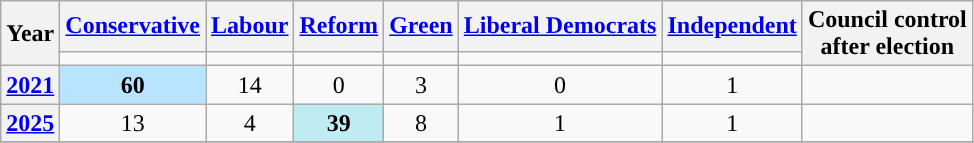<table class="wikitable plainrowheaders" style="text-align:center">
<tr>
<th scope="col" rowspan="2">Year</th>
<th scope="col"><a href='#'>Conservative</a></th>
<th scope="col"><a href='#'>Labour</a></th>
<th scope="col"><a href='#'>Reform</a></th>
<th scope="col"><a href='#'>Green</a></th>
<th scope="col"><a href='#'>Liberal Democrats</a></th>
<th scope="col"><a href='#'>Independent</a></th>
<th scope="col" rowspan="2" colspan="2">Council control<br>after election</th>
</tr>
<tr>
<td style="background:"></td>
<td style="background:"></td>
<td style="background:"></td>
<td style="background:"></td>
<td style="background:"></td>
<td style="background:"></td>
</tr>
<tr>
<th scope="row"><a href='#'>2021</a></th>
<td style="background:#B9E4FF;"><strong>60</strong></td>
<td>14</td>
<td>0</td>
<td>3</td>
<td>0</td>
<td>1</td>
<td></td>
</tr>
<tr>
<th scope="row"><a href='#'>2025</a></th>
<td>13</td>
<td>4</td>
<td style="background:#BFEBF2;"><strong>39</strong></td>
<td>8</td>
<td>1</td>
<td>1</td>
<td></td>
</tr>
<tr>
</tr>
</table>
